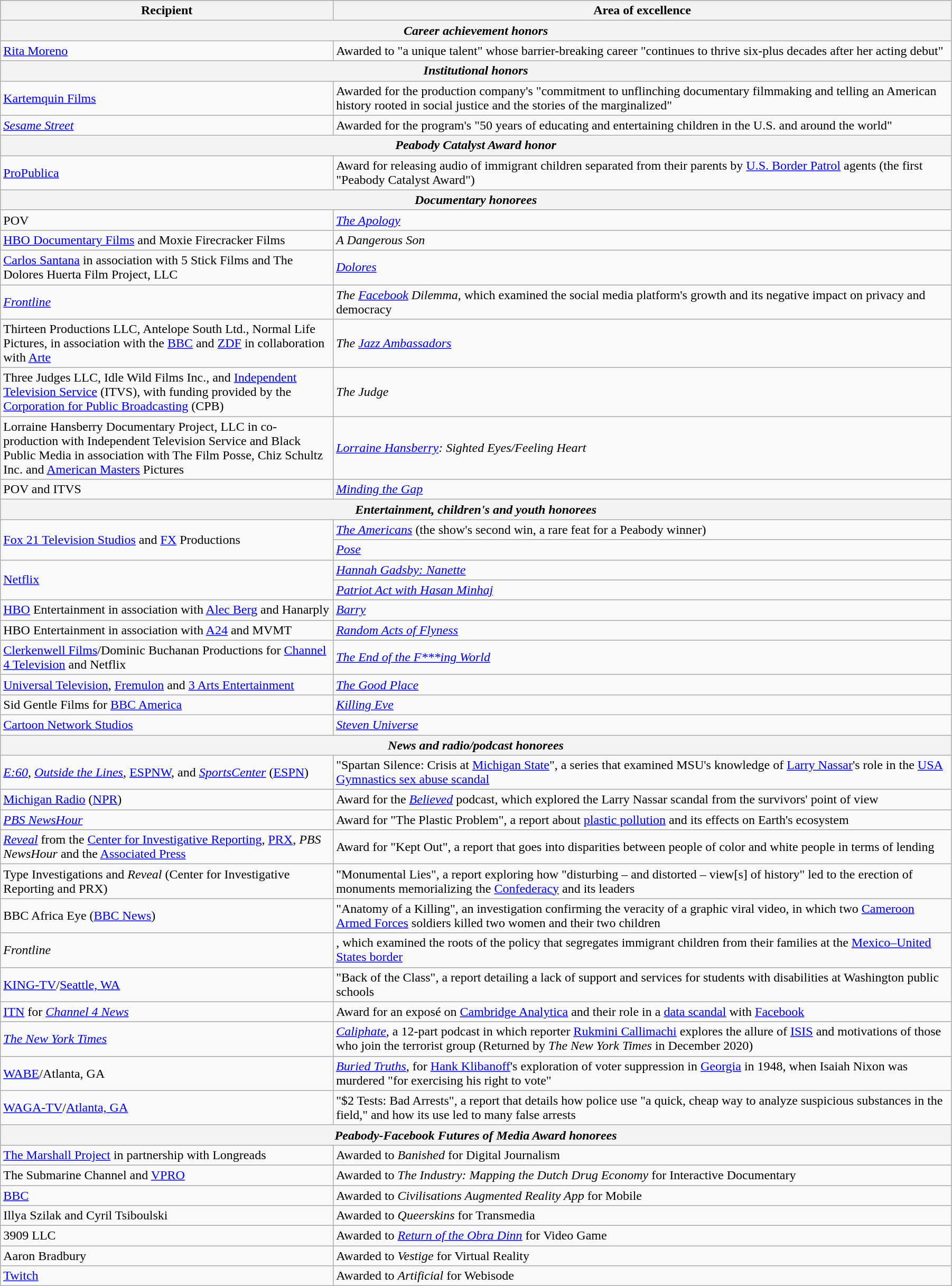<table class="wikitable" style="width:95%">
<tr style="background:#ccc;">
<th style="width:35%;">Recipient</th>
<th style="width:65%;">Area of excellence</th>
</tr>
<tr>
<th colspan="2"><em>Career achievement honors</em></th>
</tr>
<tr>
<td><a href='#'>Rita Moreno</a></td>
<td>Awarded to "a unique talent" whose barrier-breaking career "continues to thrive six-plus decades after her acting debut"</td>
</tr>
<tr>
<th colspan="2"><em>Institutional honors</em></th>
</tr>
<tr>
<td><a href='#'>Kartemquin Films</a></td>
<td>Awarded for the production company's "commitment to unflinching documentary filmmaking and telling an American history rooted in social justice and the stories of the marginalized"</td>
</tr>
<tr>
<td><em><a href='#'>Sesame Street</a></em></td>
<td>Awarded for the program's "50 years of educating and entertaining children in the U.S. and around the world"</td>
</tr>
<tr>
<th colspan="2"><em>Peabody Catalyst Award honor</em></th>
</tr>
<tr>
<td><a href='#'>ProPublica</a></td>
<td>Award for releasing audio of immigrant children separated from their parents by <a href='#'>U.S. Border Patrol</a> agents (the first "Peabody Catalyst Award")</td>
</tr>
<tr>
<th colspan="2"><em>Documentary honorees</em></th>
</tr>
<tr>
<td>POV<br></td>
<td><em><a href='#'>The Apology</a></em></td>
</tr>
<tr>
<td><a href='#'>HBO Documentary Films</a> and Moxie Firecracker Films</td>
<td><em>A Dangerous Son</em></td>
</tr>
<tr>
<td><a href='#'>Carlos Santana</a> in association with 5 Stick Films and The Dolores Huerta Film Project, LLC<br></td>
<td><em><a href='#'>Dolores</a></em></td>
</tr>
<tr>
<td><em><a href='#'>Frontline</a></em></td>
<td><em>The <a href='#'>Facebook</a> Dilemma</em>, which examined the social media platform's growth and its negative impact on privacy and democracy</td>
</tr>
<tr>
<td>Thirteen Productions LLC, Antelope South Ltd., Normal Life Pictures, in association with the <a href='#'>BBC</a> and <a href='#'>ZDF</a> in collaboration with <a href='#'>Arte</a><br></td>
<td><em>The <a href='#'>Jazz Ambassadors</a></em></td>
</tr>
<tr>
<td>Three Judges LLC, Idle Wild Films Inc., and <a href='#'>Independent Television Service</a> (ITVS), with funding provided by the <a href='#'>Corporation for Public Broadcasting</a> (CPB)<br></td>
<td><em>The Judge</em></td>
</tr>
<tr>
<td>Lorraine Hansberry Documentary Project, LLC in co-production with Independent Television Service and Black Public Media in association with The Film Posse, Chiz Schultz Inc. and <a href='#'>American Masters</a> Pictures<br></td>
<td><em><a href='#'>Lorraine Hansberry</a>: Sighted Eyes/Feeling Heart</em></td>
</tr>
<tr>
<td>POV and ITVS</td>
<td><em><a href='#'>Minding the Gap</a></em></td>
</tr>
<tr>
<th colspan="2"><em>Entertainment, children's and youth honorees</em></th>
</tr>
<tr>
<td rowspan=2><a href='#'>Fox 21 Television Studios</a> and <a href='#'>FX</a> Productions</td>
<td><em><a href='#'>The Americans</a></em> (the show's second win, a rare feat for a Peabody winner)</td>
</tr>
<tr>
<td><em><a href='#'>Pose</a></em></td>
</tr>
<tr>
<td rowspan=2><a href='#'>Netflix</a></td>
<td><em><a href='#'>Hannah Gadsby: Nanette</a></em></td>
</tr>
<tr>
<td><em><a href='#'>Patriot Act with Hasan Minhaj</a></em></td>
</tr>
<tr>
<td><a href='#'>HBO</a> Entertainment in association with <a href='#'>Alec Berg</a> and Hanarply</td>
<td><em><a href='#'>Barry</a></em></td>
</tr>
<tr>
<td>HBO Entertainment in association with <a href='#'>A24</a> and MVMT</td>
<td><em><a href='#'>Random Acts of Flyness</a></em></td>
</tr>
<tr>
<td><a href='#'>Clerkenwell Films</a>/Dominic Buchanan Productions for <a href='#'>Channel 4 Television</a> and Netflix</td>
<td><em><a href='#'>The End of the F***ing World</a></em></td>
</tr>
<tr>
<td><a href='#'>Universal Television</a>, <a href='#'>Fremulon</a> and <a href='#'>3 Arts Entertainment</a></td>
<td><em><a href='#'>The Good Place</a></em></td>
</tr>
<tr>
<td>Sid Gentle Films for <a href='#'>BBC America</a></td>
<td><em><a href='#'>Killing Eve</a></em></td>
</tr>
<tr>
<td><a href='#'>Cartoon Network Studios</a></td>
<td><em><a href='#'>Steven Universe</a></em></td>
</tr>
<tr>
<th colspan="2"><em>News and radio/podcast honorees</em></th>
</tr>
<tr>
<td><em><a href='#'>E:60</a></em>, <em><a href='#'>Outside the Lines</a></em>, <a href='#'>ESPNW</a>, and <em><a href='#'>SportsCenter</a></em> (<a href='#'>ESPN</a>)</td>
<td>"Spartan Silence: Crisis at <a href='#'>Michigan State</a>", a series that examined MSU's knowledge of <a href='#'>Larry Nassar</a>'s role in the <a href='#'>USA Gymnastics sex abuse scandal</a></td>
</tr>
<tr>
<td><a href='#'>Michigan Radio</a> (<a href='#'>NPR</a>)</td>
<td>Award for the <em><a href='#'>Believed</a></em> podcast, which explored the Larry Nassar scandal from the survivors' point of view</td>
</tr>
<tr>
<td><em><a href='#'>PBS NewsHour</a></em></td>
<td>Award for "The Plastic Problem", a report about <a href='#'>plastic pollution</a> and its effects on Earth's ecosystem</td>
</tr>
<tr>
<td><em><a href='#'>Reveal</a></em> from the <a href='#'>Center for Investigative Reporting</a>, <a href='#'>PRX</a>, <em>PBS NewsHour</em> and the <a href='#'>Associated Press</a></td>
<td>Award for "Kept Out", a report that goes into disparities between people of color and white people in terms of lending</td>
</tr>
<tr>
<td>Type Investigations and <em>Reveal</em> (Center for Investigative Reporting and PRX)</td>
<td>"Monumental Lies", a report exploring how "disturbing – and distorted – view[s] of history" led to the erection of monuments memorializing the <a href='#'>Confederacy</a> and its leaders</td>
</tr>
<tr>
<td>BBC Africa Eye (<a href='#'>BBC News</a>)</td>
<td>"Anatomy of a Killing", an investigation confirming the veracity of a graphic viral video, in which two <a href='#'>Cameroon Armed Forces</a> soldiers killed two women and their two children</td>
</tr>
<tr>
<td><em>Frontline</em></td>
<td><em></em>, which examined the roots of the policy that segregates immigrant children from their families at the <a href='#'>Mexico–United States border</a></td>
</tr>
<tr>
<td><a href='#'>KING-TV</a>/<a href='#'>Seattle, WA</a></td>
<td>"Back of the Class", a report detailing a lack of support and services for students with disabilities at Washington public schools</td>
</tr>
<tr>
<td><a href='#'>ITN</a> for <em><a href='#'>Channel 4 News</a></em></td>
<td>Award for an exposé on <a href='#'>Cambridge Analytica</a> and their role in a <a href='#'>data scandal</a> with <a href='#'>Facebook</a></td>
</tr>
<tr>
<td><em><a href='#'>The New York Times</a></em></td>
<td><em><a href='#'>Caliphate</a></em>, a 12-part podcast in which reporter <a href='#'>Rukmini Callimachi</a> explores the allure of <a href='#'>ISIS</a> and motivations of those who join the terrorist group (Returned by <em>The New York Times</em> in December 2020)</td>
</tr>
<tr>
<td><a href='#'>WABE</a>/Atlanta, GA</td>
<td><em><a href='#'>Buried Truths</a></em>, for <a href='#'>Hank Klibanoff</a>'s exploration of voter suppression in <a href='#'>Georgia</a> in 1948, when Isaiah Nixon was murdered "for exercising his right to vote"</td>
</tr>
<tr>
<td><a href='#'>WAGA-TV</a>/<a href='#'>Atlanta, GA</a></td>
<td>"$2 Tests: Bad Arrests", a report that details how police use "a quick, cheap way to analyze suspicious substances in the field," and how its use led to many false arrests</td>
</tr>
<tr>
<th colspan="2"><em>Peabody-Facebook Futures of Media Award honorees</em></th>
</tr>
<tr>
<td><a href='#'>The Marshall Project</a> in partnership with Longreads</td>
<td>Awarded to <em>Banished</em> for Digital Journalism</td>
</tr>
<tr>
<td>The Submarine Channel and <a href='#'>VPRO</a></td>
<td>Awarded to <em>The Industry: Mapping the Dutch Drug Economy</em> for Interactive Documentary</td>
</tr>
<tr>
<td><a href='#'>BBC</a></td>
<td>Awarded to <em>Civilisations Augmented Reality App</em> for Mobile</td>
</tr>
<tr>
<td>Illya Szilak and Cyril Tsiboulski</td>
<td>Awarded to <em>Queerskins</em> for Transmedia</td>
</tr>
<tr>
<td>3909 LLC</td>
<td>Awarded to <em><a href='#'>Return of the Obra Dinn</a></em> for Video Game</td>
</tr>
<tr>
<td>Aaron Bradbury</td>
<td>Awarded to <em>Vestige</em> for Virtual Reality</td>
</tr>
<tr>
<td><a href='#'>Twitch</a></td>
<td>Awarded to <em>Artificial</em> for Webisode</td>
</tr>
</table>
